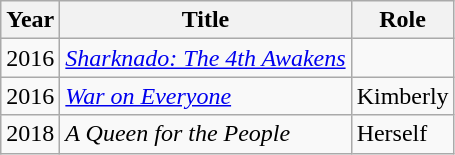<table class="wikitable plainrowheaders sortable">
<tr>
<th scope="col">Year</th>
<th scope="col">Title</th>
<th scope="col">Role</th>
</tr>
<tr>
<td>2016</td>
<td><em><a href='#'>Sharknado: The 4th Awakens</a></em></td>
<td></td>
</tr>
<tr>
<td>2016</td>
<td><em><a href='#'>War on Everyone</a></em></td>
<td>Kimberly</td>
</tr>
<tr>
<td>2018</td>
<td><em>A Queen for the People</em></td>
<td>Herself</td>
</tr>
</table>
